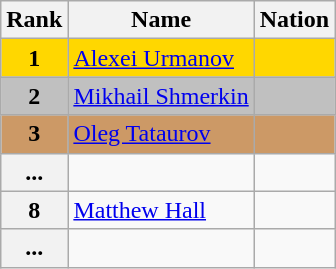<table class="wikitable">
<tr>
<th>Rank</th>
<th>Name</th>
<th>Nation</th>
</tr>
<tr bgcolor="gold">
<td align="center"><strong>1</strong></td>
<td><a href='#'>Alexei Urmanov</a></td>
<td></td>
</tr>
<tr bgcolor="silver">
<td align="center"><strong>2</strong></td>
<td><a href='#'>Mikhail Shmerkin</a></td>
<td></td>
</tr>
<tr bgcolor="cc9966">
<td align="center"><strong>3</strong></td>
<td><a href='#'>Oleg Tataurov</a></td>
<td></td>
</tr>
<tr>
<th>...</th>
<td></td>
<td></td>
</tr>
<tr>
<th>8</th>
<td><a href='#'>Matthew Hall</a></td>
<td></td>
</tr>
<tr>
<th>...</th>
<td></td>
<td></td>
</tr>
</table>
